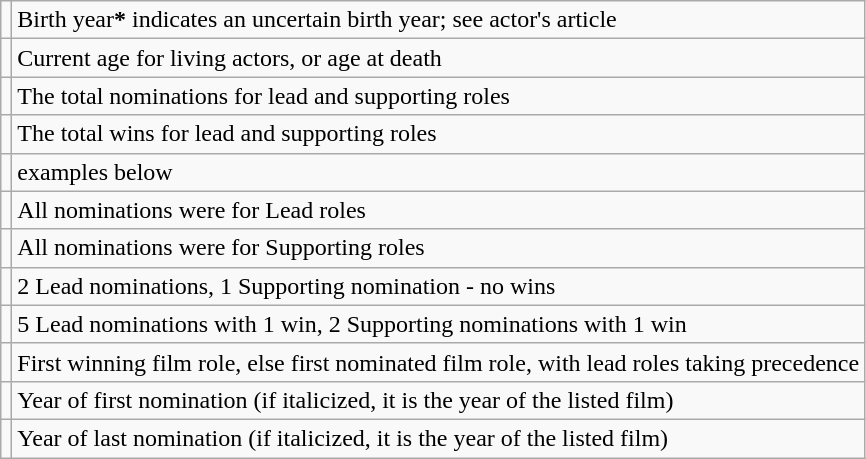<table class="wikitable">
<tr>
<td></td>
<td>Birth year<strong>*</strong> indicates an uncertain birth year; see actor's article</td>
</tr>
<tr>
<td></td>
<td>Current age for living actors, or age at death</td>
</tr>
<tr>
<td></td>
<td>The total nominations for lead and supporting roles</td>
</tr>
<tr>
<td></td>
<td>The total wins for lead and supporting roles</td>
</tr>
<tr>
<td></td>
<td>examples below</td>
</tr>
<tr>
<td></td>
<td>All nominations were for Lead roles</td>
</tr>
<tr>
<td></td>
<td>All nominations were for Supporting roles</td>
</tr>
<tr>
<td></td>
<td>2 Lead nominations, 1 Supporting nomination - no wins</td>
</tr>
<tr>
<td></td>
<td>5 Lead nominations with 1 win, 2 Supporting nominations with 1 win</td>
</tr>
<tr>
<td></td>
<td>First winning film role, else first nominated film role, with lead roles taking precedence</td>
</tr>
<tr>
<td></td>
<td>Year of first nomination (if italicized, it is the year of the listed film)</td>
</tr>
<tr>
<td></td>
<td>Year of last nomination (if italicized, it is the year of the listed film)</td>
</tr>
</table>
